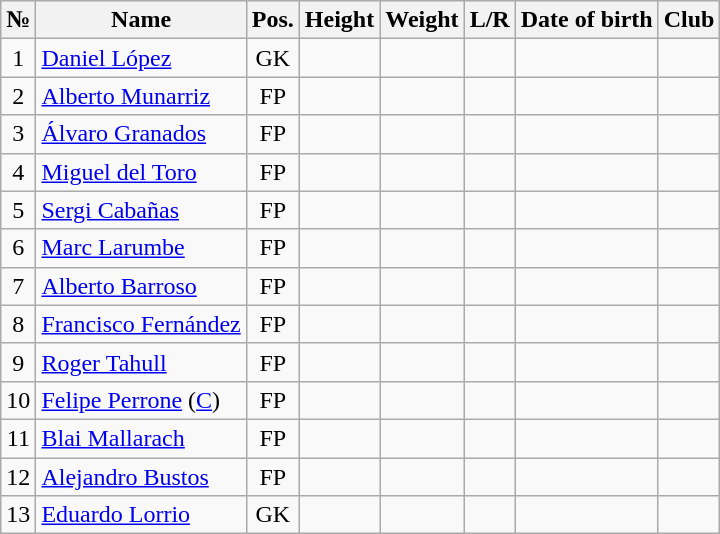<table class="wikitable sortable" text-align:center;">
<tr>
<th>№</th>
<th>Name</th>
<th>Pos.</th>
<th>Height</th>
<th>Weight</th>
<th>L/R</th>
<th>Date of birth</th>
<th>Club</th>
</tr>
<tr>
<td style="text-align:center;">1</td>
<td style="text-align:left;"><a href='#'>Daniel López</a></td>
<td style="text-align:center;">GK</td>
<td></td>
<td></td>
<td></td>
<td style="text-align:left;"></td>
<td style="text-align:left;"></td>
</tr>
<tr>
<td style="text-align:center;">2</td>
<td style="text-align:left;"><a href='#'>Alberto Munarriz</a></td>
<td style="text-align:center;">FP</td>
<td></td>
<td></td>
<td></td>
<td style="text-align:left;"></td>
<td style="text-align:left;"></td>
</tr>
<tr>
<td style="text-align:center;">3</td>
<td style="text-align:left;"><a href='#'>Álvaro Granados</a></td>
<td style="text-align:center;">FP</td>
<td></td>
<td></td>
<td></td>
<td style="text-align:left;"></td>
<td style="text-align:left;"></td>
</tr>
<tr>
<td style="text-align:center;">4</td>
<td style="text-align:left;"><a href='#'>Miguel del Toro</a></td>
<td style="text-align:center;">FP</td>
<td></td>
<td></td>
<td></td>
<td style="text-align:left;"></td>
<td style="text-align:left;"></td>
</tr>
<tr>
<td style="text-align:center;">5</td>
<td style="text-align:left;"><a href='#'>Sergi Cabañas</a></td>
<td style="text-align:center;">FP</td>
<td></td>
<td></td>
<td></td>
<td style="text-align:left;"></td>
<td style="text-align:left;"></td>
</tr>
<tr>
<td style="text-align:center;">6</td>
<td style="text-align:left;"><a href='#'>Marc Larumbe</a></td>
<td style="text-align:center;">FP</td>
<td></td>
<td></td>
<td></td>
<td style="text-align:left;"></td>
<td style="text-align:left;"></td>
</tr>
<tr>
<td style="text-align:center;">7</td>
<td style="text-align:left;"><a href='#'>Alberto Barroso</a></td>
<td style="text-align:center;">FP</td>
<td></td>
<td></td>
<td></td>
<td style="text-align:left;"></td>
<td style="text-align:left;"></td>
</tr>
<tr>
<td style="text-align:center;">8</td>
<td style="text-align:left;"><a href='#'>Francisco Fernández</a></td>
<td style="text-align:center;">FP</td>
<td></td>
<td></td>
<td></td>
<td style="text-align:left;"></td>
<td style="text-align:left;"></td>
</tr>
<tr>
<td style="text-align:center;">9</td>
<td style="text-align:left;"><a href='#'>Roger Tahull</a></td>
<td style="text-align:center;">FP</td>
<td></td>
<td></td>
<td></td>
<td style="text-align:left;"></td>
<td style="text-align:left;"></td>
</tr>
<tr>
<td style="text-align:center;">10</td>
<td style="text-align:left;"><a href='#'>Felipe Perrone</a> (<a href='#'>C</a>)</td>
<td style="text-align:center;">FP</td>
<td></td>
<td></td>
<td></td>
<td style="text-align:left;"></td>
<td style="text-align:left;"></td>
</tr>
<tr>
<td style="text-align:center;">11</td>
<td style="text-align:left;"><a href='#'>Blai Mallarach</a></td>
<td style="text-align:center;">FP</td>
<td></td>
<td></td>
<td></td>
<td style="text-align:left;"></td>
<td style="text-align:left;"></td>
</tr>
<tr>
<td style="text-align:center;">12</td>
<td style="text-align:left;"><a href='#'>Alejandro Bustos</a></td>
<td style="text-align:center;">FP</td>
<td></td>
<td></td>
<td></td>
<td style="text-align:left;"></td>
<td style="text-align:left;"></td>
</tr>
<tr>
<td style="text-align:center;">13</td>
<td style="text-align:left;"><a href='#'>Eduardo Lorrio</a></td>
<td style="text-align:center;">GK</td>
<td></td>
<td></td>
<td></td>
<td style="text-align:left;"></td>
<td style="text-align:left;"></td>
</tr>
</table>
